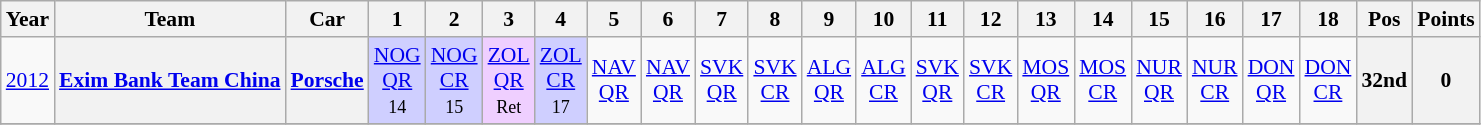<table class="wikitable" border="1" style="text-align:center; font-size:90%;">
<tr>
<th>Year</th>
<th>Team</th>
<th>Car</th>
<th>1</th>
<th>2</th>
<th>3</th>
<th>4</th>
<th>5</th>
<th>6</th>
<th>7</th>
<th>8</th>
<th>9</th>
<th>10</th>
<th>11</th>
<th>12</th>
<th>13</th>
<th>14</th>
<th>15</th>
<th>16</th>
<th>17</th>
<th>18</th>
<th>Pos</th>
<th>Points</th>
</tr>
<tr>
<td><a href='#'>2012</a></td>
<th><a href='#'>Exim Bank Team China</a></th>
<th><a href='#'>Porsche</a></th>
<td style="background:#CFCFFF;"><a href='#'>NOG<br>QR</a><br><small>14<br></small></td>
<td style="background:#CFCFFF;"><a href='#'>NOG<br>CR</a><br><small>15<br></small></td>
<td style="background:#EFCFFF;"><a href='#'>ZOL<br>QR</a><br><small>Ret<br></small></td>
<td style="background:#CFCFFF;"><a href='#'>ZOL<br>CR</a><br><small>17<br></small></td>
<td><a href='#'>NAV<br>QR</a></td>
<td><a href='#'>NAV<br>QR</a></td>
<td><a href='#'>SVK<br>QR</a></td>
<td><a href='#'>SVK<br>CR</a></td>
<td><a href='#'>ALG<br>QR</a></td>
<td><a href='#'>ALG<br>CR</a></td>
<td><a href='#'>SVK<br>QR</a></td>
<td><a href='#'>SVK<br>CR</a></td>
<td><a href='#'>MOS<br>QR</a></td>
<td><a href='#'>MOS<br>CR</a></td>
<td><a href='#'>NUR<br>QR</a></td>
<td><a href='#'>NUR<br>CR</a></td>
<td><a href='#'>DON<br>QR</a></td>
<td><a href='#'>DON<br>CR</a></td>
<th>32nd</th>
<th>0</th>
</tr>
<tr>
</tr>
</table>
